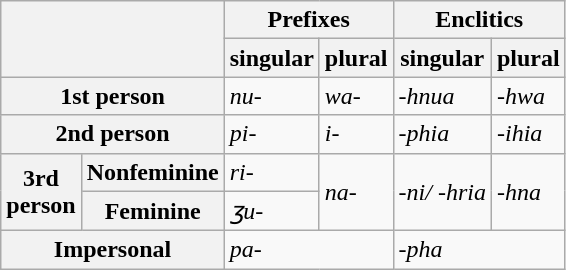<table class="wikitable">
<tr>
<th rowspan="2" colspan="2"></th>
<th colspan="2">Prefixes</th>
<th colspan="2">Enclitics</th>
</tr>
<tr>
<th>singular</th>
<th>plural</th>
<th>singular</th>
<th>plural</th>
</tr>
<tr>
<th colspan="2">1st person</th>
<td><em>nu-</em></td>
<td><em>wa-</em></td>
<td><em>-hnua</em></td>
<td><em>-hwa</em></td>
</tr>
<tr>
<th colspan="2">2nd person</th>
<td><em>pi-</em></td>
<td><em>i-</em></td>
<td><em>-phia</em></td>
<td><em>-ihia</em></td>
</tr>
<tr>
<th rowspan="2">3rd<br>person</th>
<th>Nonfeminine</th>
<td><em>ri-</em></td>
<td rowspan="2"><em>na-</em></td>
<td rowspan="2"><em>-ni/ -hria</em></td>
<td rowspan="2"><em>-hna</em></td>
</tr>
<tr>
<th>Feminine</th>
<td><em>ʒu-</em></td>
</tr>
<tr>
<th colspan="2">Impersonal</th>
<td colspan="2"><em>pa-</em></td>
<td colspan="2"><em>-pha</em></td>
</tr>
</table>
